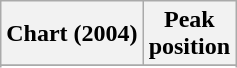<table class="wikitable sortable plainrowheaders">
<tr>
<th scope="col">Chart (2004)</th>
<th scope="col">Peak<br>position</th>
</tr>
<tr>
</tr>
<tr>
</tr>
<tr>
</tr>
</table>
